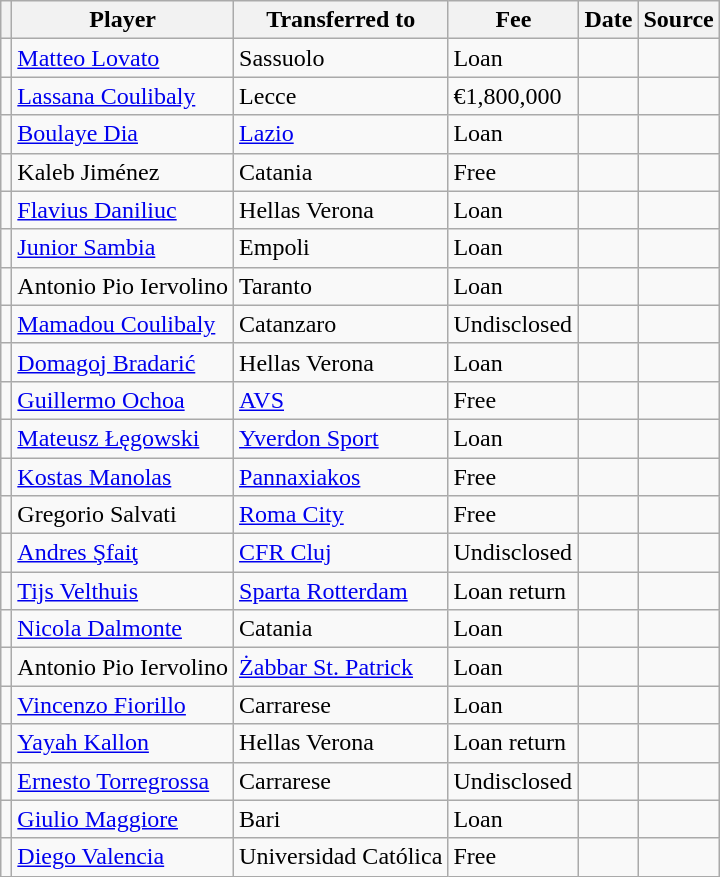<table class="wikitable plainrowheaders sortable">
<tr>
<th></th>
<th scope="col">Player</th>
<th>Transferred to</th>
<th style="width: 80px;">Fee</th>
<th scope="col">Date</th>
<th scope="col">Source</th>
</tr>
<tr>
<td align="center"></td>
<td> <a href='#'>Matteo Lovato</a></td>
<td> Sassuolo</td>
<td>Loan</td>
<td></td>
<td></td>
</tr>
<tr>
<td align="center"></td>
<td> <a href='#'>Lassana Coulibaly</a></td>
<td> Lecce</td>
<td>€1,800,000</td>
<td></td>
<td></td>
</tr>
<tr>
<td align="center"></td>
<td> <a href='#'>Boulaye Dia</a></td>
<td> <a href='#'>Lazio</a></td>
<td>Loan</td>
<td></td>
<td></td>
</tr>
<tr>
<td align="center"></td>
<td> Kaleb Jiménez</td>
<td> Catania</td>
<td>Free</td>
<td></td>
<td></td>
</tr>
<tr>
<td align="center"></td>
<td> <a href='#'>Flavius Daniliuc</a></td>
<td> Hellas Verona</td>
<td>Loan</td>
<td></td>
<td></td>
</tr>
<tr>
<td align="center"></td>
<td> <a href='#'>Junior Sambia</a></td>
<td> Empoli</td>
<td>Loan</td>
<td></td>
<td></td>
</tr>
<tr>
<td align="center"></td>
<td> Antonio Pio Iervolino</td>
<td> Taranto</td>
<td>Loan</td>
<td></td>
<td></td>
</tr>
<tr>
<td align="center"></td>
<td> <a href='#'>Mamadou Coulibaly</a></td>
<td> Catanzaro</td>
<td>Undisclosed</td>
<td></td>
<td></td>
</tr>
<tr>
<td align="center"></td>
<td> <a href='#'>Domagoj Bradarić</a></td>
<td> Hellas Verona</td>
<td>Loan</td>
<td></td>
<td></td>
</tr>
<tr>
<td align="center"></td>
<td> <a href='#'>Guillermo Ochoa</a></td>
<td> <a href='#'>AVS</a></td>
<td>Free</td>
<td></td>
<td></td>
</tr>
<tr>
<td align="center"></td>
<td> <a href='#'>Mateusz Łęgowski</a></td>
<td> <a href='#'>Yverdon Sport</a></td>
<td>Loan</td>
<td></td>
<td></td>
</tr>
<tr>
<td align="center"></td>
<td> <a href='#'>Kostas Manolas</a></td>
<td> <a href='#'>Pannaxiakos</a></td>
<td>Free</td>
<td></td>
<td></td>
</tr>
<tr>
<td align="center"></td>
<td> Gregorio Salvati</td>
<td> <a href='#'>Roma City</a></td>
<td>Free</td>
<td></td>
<td></td>
</tr>
<tr>
<td align="center"></td>
<td> <a href='#'>Andres Şfaiţ</a></td>
<td> <a href='#'>CFR Cluj</a></td>
<td>Undisclosed</td>
<td></td>
<td></td>
</tr>
<tr>
<td align="center"></td>
<td> <a href='#'>Tijs Velthuis</a></td>
<td> <a href='#'>Sparta Rotterdam</a></td>
<td>Loan return</td>
<td></td>
<td></td>
</tr>
<tr>
<td align="center"></td>
<td> <a href='#'>Nicola Dalmonte</a></td>
<td> Catania</td>
<td>Loan</td>
<td></td>
<td></td>
</tr>
<tr>
<td align="center"></td>
<td> Antonio Pio Iervolino</td>
<td> <a href='#'>Żabbar St. Patrick</a></td>
<td>Loan</td>
<td></td>
<td></td>
</tr>
<tr>
<td align="center"></td>
<td> <a href='#'>Vincenzo Fiorillo</a></td>
<td> Carrarese</td>
<td>Loan</td>
<td></td>
<td></td>
</tr>
<tr>
<td align="center"></td>
<td> <a href='#'>Yayah Kallon</a></td>
<td> Hellas Verona</td>
<td>Loan return</td>
<td></td>
<td></td>
</tr>
<tr>
<td align="center"></td>
<td> <a href='#'>Ernesto Torregrossa</a></td>
<td> Carrarese</td>
<td>Undisclosed</td>
<td></td>
<td></td>
</tr>
<tr>
<td align="center"></td>
<td> <a href='#'>Giulio Maggiore</a></td>
<td> Bari</td>
<td>Loan</td>
<td></td>
<td></td>
</tr>
<tr>
<td align="center"></td>
<td> <a href='#'>Diego Valencia</a></td>
<td> Universidad Católica</td>
<td>Free</td>
<td></td>
<td></td>
</tr>
</table>
